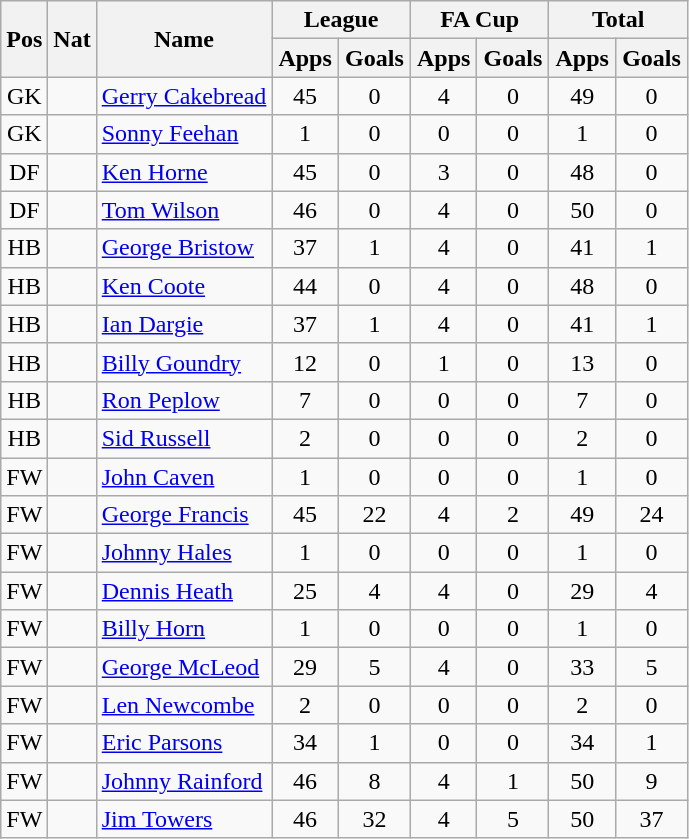<table class="wikitable" style="text-align:center">
<tr>
<th rowspan="2">Pos</th>
<th rowspan="2">Nat</th>
<th rowspan="2">Name</th>
<th colspan="2" style="width:85px;">League</th>
<th colspan="2" style="width:85px;">FA Cup</th>
<th colspan="2" style="width:85px;">Total</th>
</tr>
<tr>
<th>Apps</th>
<th>Goals</th>
<th>Apps</th>
<th>Goals</th>
<th>Apps</th>
<th>Goals</th>
</tr>
<tr>
<td>GK</td>
<td></td>
<td style="text-align:left;"><a href='#'>Gerry Cakebread</a></td>
<td>45</td>
<td>0</td>
<td>4</td>
<td>0</td>
<td>49</td>
<td>0</td>
</tr>
<tr>
<td>GK</td>
<td></td>
<td style="text-align:left;"><a href='#'>Sonny Feehan</a></td>
<td>1</td>
<td>0</td>
<td>0</td>
<td>0</td>
<td>1</td>
<td>0</td>
</tr>
<tr>
<td>DF</td>
<td></td>
<td style="text-align:left;"><a href='#'>Ken Horne</a></td>
<td>45</td>
<td>0</td>
<td>3</td>
<td>0</td>
<td>48</td>
<td>0</td>
</tr>
<tr>
<td>DF</td>
<td></td>
<td style="text-align:left;"><a href='#'>Tom Wilson</a></td>
<td>46</td>
<td>0</td>
<td>4</td>
<td>0</td>
<td>50</td>
<td>0</td>
</tr>
<tr>
<td>HB</td>
<td></td>
<td style="text-align:left;"><a href='#'>George Bristow</a></td>
<td>37</td>
<td>1</td>
<td>4</td>
<td>0</td>
<td>41</td>
<td>1</td>
</tr>
<tr>
<td>HB</td>
<td></td>
<td style="text-align:left;"><a href='#'>Ken Coote</a></td>
<td>44</td>
<td>0</td>
<td>4</td>
<td>0</td>
<td>48</td>
<td>0</td>
</tr>
<tr>
<td>HB</td>
<td></td>
<td style="text-align:left;"><a href='#'>Ian Dargie</a></td>
<td>37</td>
<td>1</td>
<td>4</td>
<td>0</td>
<td>41</td>
<td>1</td>
</tr>
<tr>
<td>HB</td>
<td></td>
<td style="text-align:left;"><a href='#'>Billy Goundry</a></td>
<td>12</td>
<td>0</td>
<td>1</td>
<td>0</td>
<td>13</td>
<td>0</td>
</tr>
<tr>
<td>HB</td>
<td></td>
<td style="text-align:left;"><a href='#'>Ron Peplow</a></td>
<td>7</td>
<td>0</td>
<td>0</td>
<td>0</td>
<td>7</td>
<td>0</td>
</tr>
<tr>
<td>HB</td>
<td></td>
<td style="text-align:left;"><a href='#'>Sid Russell</a></td>
<td>2</td>
<td>0</td>
<td>0</td>
<td>0</td>
<td>2</td>
<td>0</td>
</tr>
<tr>
<td>FW</td>
<td></td>
<td style="text-align:left;"><a href='#'>John Caven</a></td>
<td>1</td>
<td>0</td>
<td>0</td>
<td>0</td>
<td>1</td>
<td>0</td>
</tr>
<tr>
<td>FW</td>
<td></td>
<td style="text-align:left;"><a href='#'>George Francis</a></td>
<td>45</td>
<td>22</td>
<td>4</td>
<td>2</td>
<td>49</td>
<td>24</td>
</tr>
<tr>
<td>FW</td>
<td></td>
<td style="text-align:left;"><a href='#'>Johnny Hales</a></td>
<td>1</td>
<td>0</td>
<td>0</td>
<td>0</td>
<td>1</td>
<td>0</td>
</tr>
<tr>
<td>FW</td>
<td></td>
<td style="text-align:left;"><a href='#'>Dennis Heath</a></td>
<td>25</td>
<td>4</td>
<td>4</td>
<td>0</td>
<td>29</td>
<td>4</td>
</tr>
<tr>
<td>FW</td>
<td></td>
<td style="text-align:left;"><a href='#'>Billy Horn</a></td>
<td>1</td>
<td>0</td>
<td>0</td>
<td>0</td>
<td>1</td>
<td>0</td>
</tr>
<tr>
<td>FW</td>
<td></td>
<td style="text-align:left;"><a href='#'>George McLeod</a></td>
<td>29</td>
<td>5</td>
<td>4</td>
<td>0</td>
<td>33</td>
<td>5</td>
</tr>
<tr>
<td>FW</td>
<td></td>
<td style="text-align:left;"><a href='#'>Len Newcombe</a></td>
<td>2</td>
<td>0</td>
<td>0</td>
<td>0</td>
<td>2</td>
<td>0</td>
</tr>
<tr>
<td>FW</td>
<td></td>
<td style="text-align:left;"><a href='#'>Eric Parsons</a></td>
<td>34</td>
<td>1</td>
<td>0</td>
<td>0</td>
<td>34</td>
<td>1</td>
</tr>
<tr>
<td>FW</td>
<td></td>
<td style="text-align:left;"><a href='#'>Johnny Rainford</a></td>
<td>46</td>
<td>8</td>
<td>4</td>
<td>1</td>
<td>50</td>
<td>9</td>
</tr>
<tr>
<td>FW</td>
<td></td>
<td style="text-align:left;"><a href='#'>Jim Towers</a></td>
<td>46</td>
<td>32</td>
<td>4</td>
<td>5</td>
<td>50</td>
<td>37</td>
</tr>
</table>
